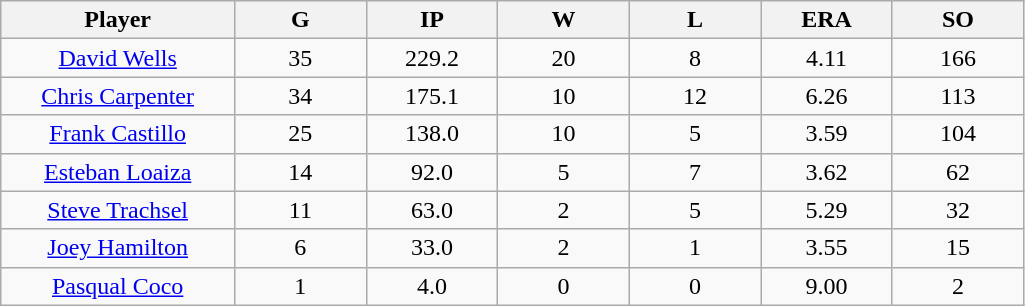<table class="wikitable sortable">
<tr>
<th bgcolor="#DDDDFF" width="16%">Player</th>
<th bgcolor="#DDDDFF" width="9%">G</th>
<th bgcolor="#DDDDFF" width="9%">IP</th>
<th bgcolor="#DDDDFF" width="9%">W</th>
<th bgcolor="#DDDDFF" width="9%">L</th>
<th bgcolor="#DDDDFF" width="9%">ERA</th>
<th bgcolor="#DDDDFF" width="9%">SO</th>
</tr>
<tr align="center">
<td><a href='#'>David Wells</a></td>
<td>35</td>
<td>229.2</td>
<td>20</td>
<td>8</td>
<td>4.11</td>
<td>166</td>
</tr>
<tr align=center>
<td><a href='#'>Chris Carpenter</a></td>
<td>34</td>
<td>175.1</td>
<td>10</td>
<td>12</td>
<td>6.26</td>
<td>113</td>
</tr>
<tr align=center>
<td><a href='#'>Frank Castillo</a></td>
<td>25</td>
<td>138.0</td>
<td>10</td>
<td>5</td>
<td>3.59</td>
<td>104</td>
</tr>
<tr align=center>
<td><a href='#'>Esteban Loaiza</a></td>
<td>14</td>
<td>92.0</td>
<td>5</td>
<td>7</td>
<td>3.62</td>
<td>62</td>
</tr>
<tr align=center>
<td><a href='#'>Steve Trachsel</a></td>
<td>11</td>
<td>63.0</td>
<td>2</td>
<td>5</td>
<td>5.29</td>
<td>32</td>
</tr>
<tr align=center>
<td><a href='#'>Joey Hamilton</a></td>
<td>6</td>
<td>33.0</td>
<td>2</td>
<td>1</td>
<td>3.55</td>
<td>15</td>
</tr>
<tr align=center>
<td><a href='#'>Pasqual Coco</a></td>
<td>1</td>
<td>4.0</td>
<td>0</td>
<td>0</td>
<td>9.00</td>
<td>2</td>
</tr>
</table>
